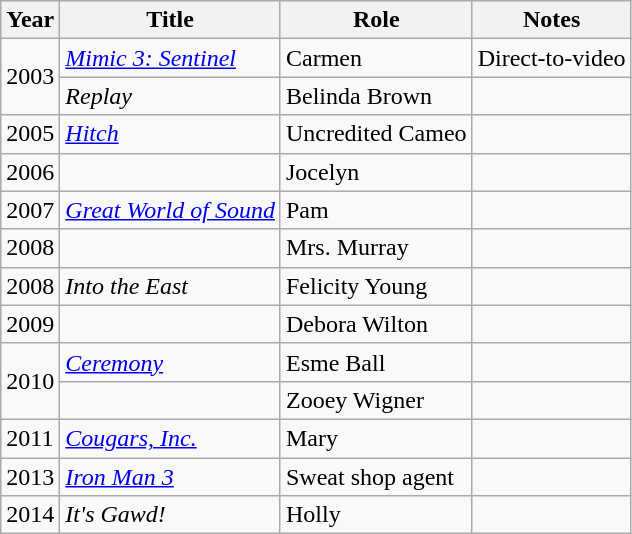<table class="wikitable sortable">
<tr>
<th>Year</th>
<th>Title</th>
<th>Role</th>
<th class="unsortable">Notes</th>
</tr>
<tr>
<td rowspan="2">2003</td>
<td><em><a href='#'>Mimic 3: Sentinel</a></em></td>
<td>Carmen</td>
<td>Direct-to-video</td>
</tr>
<tr>
<td><em>Replay</em></td>
<td>Belinda Brown</td>
<td></td>
</tr>
<tr>
<td>2005</td>
<td><em><a href='#'>Hitch</a></em></td>
<td>Uncredited Cameo</td>
<td></td>
</tr>
<tr>
<td>2006</td>
<td><em></em></td>
<td>Jocelyn</td>
<td></td>
</tr>
<tr>
<td>2007</td>
<td><em><a href='#'>Great World of Sound</a></em></td>
<td>Pam</td>
<td></td>
</tr>
<tr>
<td>2008</td>
<td><em></em></td>
<td>Mrs. Murray</td>
<td></td>
</tr>
<tr>
<td>2008</td>
<td><em>Into the East</em></td>
<td>Felicity Young</td>
<td></td>
</tr>
<tr>
<td>2009</td>
<td><em></em></td>
<td>Debora Wilton</td>
<td></td>
</tr>
<tr>
<td rowspan="2">2010</td>
<td><em><a href='#'>Ceremony</a></em></td>
<td>Esme Ball</td>
<td></td>
</tr>
<tr>
<td><em></em></td>
<td>Zooey Wigner</td>
<td></td>
</tr>
<tr>
<td>2011</td>
<td><em><a href='#'>Cougars, Inc.</a></em></td>
<td>Mary</td>
<td></td>
</tr>
<tr>
<td>2013</td>
<td><em><a href='#'>Iron Man 3</a></em></td>
<td>Sweat shop agent</td>
<td></td>
</tr>
<tr>
<td>2014</td>
<td><em>It's Gawd!</em></td>
<td>Holly</td>
<td></td>
</tr>
</table>
